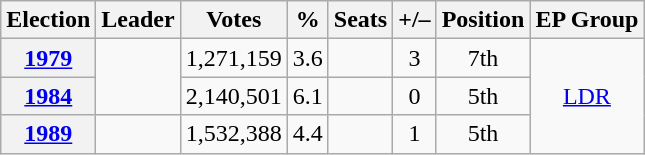<table class="wikitable" style="text-align:center">
<tr>
<th>Election</th>
<th>Leader</th>
<th>Votes</th>
<th>%</th>
<th>Seats</th>
<th>+/–</th>
<th>Position</th>
<th>EP Group</th>
</tr>
<tr>
<th><a href='#'>1979</a></th>
<td rowspan=2></td>
<td>1,271,159</td>
<td>3.6</td>
<td></td>
<td> 3</td>
<td> 7th</td>
<td rowspan=3><a href='#'>LDR</a></td>
</tr>
<tr>
<th><a href='#'>1984</a></th>
<td>2,140,501</td>
<td>6.1</td>
<td></td>
<td> 0</td>
<td> 5th</td>
</tr>
<tr>
<th><a href='#'>1989</a></th>
<td></td>
<td>1,532,388</td>
<td>4.4</td>
<td></td>
<td {{center> 1</td>
<td> 5th</td>
</tr>
</table>
